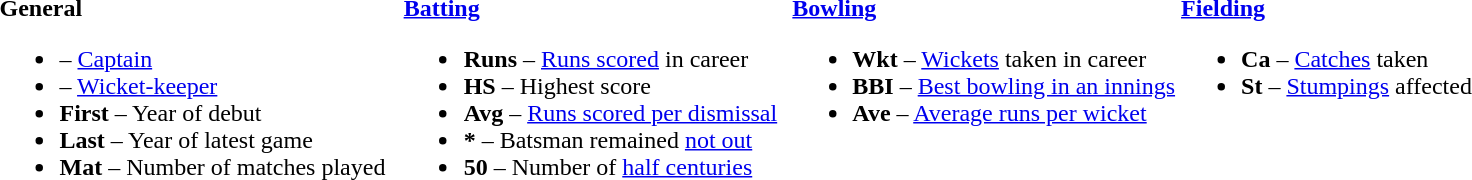<table>
<tr>
<td valign="top" style="width:26%"><br><strong>General</strong><ul><li> – <a href='#'>Captain</a></li><li> – <a href='#'>Wicket-keeper</a></li><li><strong>First</strong> – Year of debut</li><li><strong>Last</strong> – Year of latest game</li><li><strong>Mat</strong> – Number of matches played</li></ul></td>
<td valign="top" style="width:25%"><br><strong><a href='#'>Batting</a></strong><ul><li><strong>Runs</strong> – <a href='#'>Runs scored</a> in career</li><li><strong>HS</strong> – Highest score</li><li><strong>Avg</strong> – <a href='#'>Runs scored per dismissal</a></li><li><strong>*</strong> – Batsman remained <a href='#'>not out</a></li><li><strong>50</strong> – Number of <a href='#'>half centuries</a></li></ul></td>
<td valign="top" style="width:25%"><br><strong><a href='#'>Bowling</a></strong><ul><li><strong>Wkt</strong> – <a href='#'>Wickets</a> taken in career</li><li><strong>BBI</strong> – <a href='#'>Best bowling in an innings</a></li><li><strong>Ave</strong> – <a href='#'>Average runs per wicket</a></li></ul></td>
<td valign="top" style="width:24%"><br><strong><a href='#'>Fielding</a></strong><ul><li><strong>Ca</strong> – <a href='#'>Catches</a> taken</li><li><strong>St</strong> – <a href='#'>Stumpings</a> affected</li></ul></td>
</tr>
</table>
